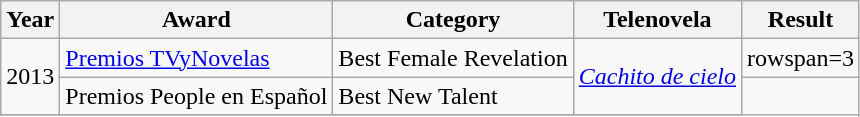<table class="wikitable">
<tr>
<th>Year</th>
<th>Award</th>
<th>Category</th>
<th>Telenovela</th>
<th>Result</th>
</tr>
<tr>
<td rowspan=2>2013</td>
<td><a href='#'>Premios TVyNovelas</a></td>
<td>Best Female Revelation</td>
<td rowspan=2><em><a href='#'>Cachito de cielo</a></em></td>
<td>rowspan=3 </td>
</tr>
<tr>
<td>Premios People en Español</td>
<td>Best New Talent</td>
</tr>
<tr>
</tr>
</table>
